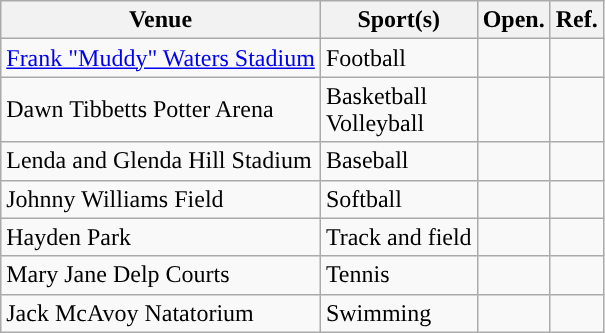<table class="wikitable"; style= "text-align: ">
<tr>
<th width=px>Venue</th>
<th width=px>Sport(s)</th>
<th width=px>Open.</th>
<th width=px>Ref.</th>
</tr>
<tr>
<td><a href='#'>Frank "Muddy" Waters Stadium</a></td>
<td>Football</td>
<td></td>
<td></td>
</tr>
<tr>
<td>Dawn Tibbetts Potter Arena</td>
<td>Basketball <br> Volleyball</td>
<td></td>
<td></td>
</tr>
<tr>
<td>Lenda and Glenda Hill Stadium</td>
<td>Baseball</td>
<td></td>
<td></td>
</tr>
<tr>
<td>Johnny Williams Field</td>
<td>Softball</td>
<td></td>
<td></td>
</tr>
<tr>
<td>Hayden Park</td>
<td>Track and field</td>
<td></td>
<td></td>
</tr>
<tr>
<td>Mary Jane Delp Courts</td>
<td>Tennis</td>
<td></td>
<td></td>
</tr>
<tr>
<td>Jack McAvoy Natatorium</td>
<td>Swimming</td>
<td></td>
<td></td>
</tr>
</table>
